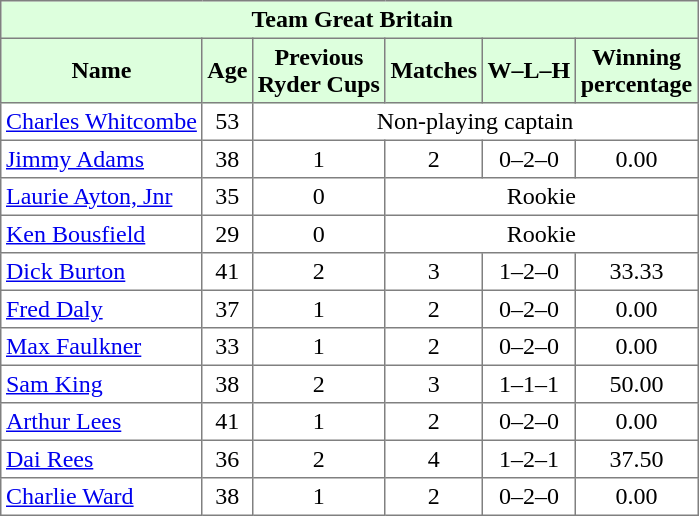<table border="1" cellpadding="3" style="border-collapse: collapse;text-align:center">
<tr style="background:#dfd;">
<td colspan="6"> <strong>Team Great Britain</strong></td>
</tr>
<tr style="background:#dfd;">
<th>Name</th>
<th>Age</th>
<th>Previous<br>Ryder Cups</th>
<th>Matches</th>
<th>W–L–H</th>
<th>Winning<br>percentage</th>
</tr>
<tr>
<td align=left> <a href='#'>Charles Whitcombe</a></td>
<td>53</td>
<td colspan="4">Non-playing captain</td>
</tr>
<tr>
<td align=left> <a href='#'>Jimmy Adams</a></td>
<td>38</td>
<td>1</td>
<td>2</td>
<td>0–2–0</td>
<td>0.00</td>
</tr>
<tr>
<td align=left> <a href='#'>Laurie Ayton, Jnr</a></td>
<td>35</td>
<td>0</td>
<td colspan="3">Rookie</td>
</tr>
<tr>
<td align=left> <a href='#'>Ken Bousfield</a></td>
<td>29</td>
<td>0</td>
<td colspan="3">Rookie</td>
</tr>
<tr>
<td align=left> <a href='#'>Dick Burton</a></td>
<td>41</td>
<td>2</td>
<td>3</td>
<td>1–2–0</td>
<td>33.33</td>
</tr>
<tr>
<td align=left> <a href='#'>Fred Daly</a></td>
<td>37</td>
<td>1</td>
<td>2</td>
<td>0–2–0</td>
<td>0.00</td>
</tr>
<tr>
<td align=left> <a href='#'>Max Faulkner</a></td>
<td>33</td>
<td>1</td>
<td>2</td>
<td>0–2–0</td>
<td>0.00</td>
</tr>
<tr>
<td align=left> <a href='#'>Sam King</a></td>
<td>38</td>
<td>2</td>
<td>3</td>
<td>1–1–1</td>
<td>50.00</td>
</tr>
<tr>
<td align=left> <a href='#'>Arthur Lees</a></td>
<td>41</td>
<td>1</td>
<td>2</td>
<td>0–2–0</td>
<td>0.00</td>
</tr>
<tr>
<td align=left> <a href='#'>Dai Rees</a></td>
<td>36</td>
<td>2</td>
<td>4</td>
<td>1–2–1</td>
<td>37.50</td>
</tr>
<tr>
<td align=left> <a href='#'>Charlie Ward</a></td>
<td>38</td>
<td>1</td>
<td>2</td>
<td>0–2–0</td>
<td>0.00</td>
</tr>
</table>
